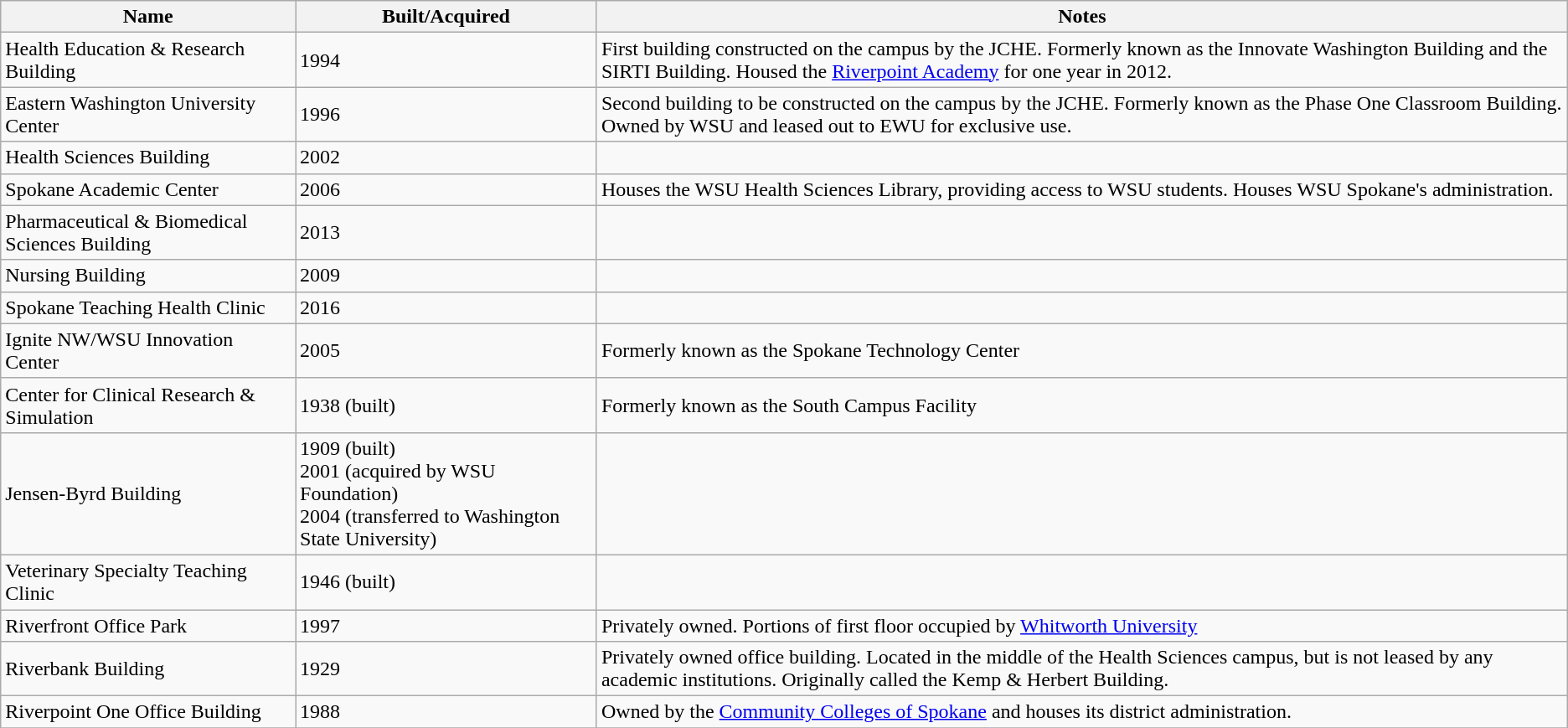<table class="wikitable" style="text-align:left">
<tr>
<th>Name</th>
<th>Built/Acquired</th>
<th>Notes</th>
</tr>
<tr>
<td>Health Education & Research Building</td>
<td>1994</td>
<td>First building constructed on the campus by the JCHE.  Formerly known as the Innovate Washington Building and the SIRTI Building. Housed the <a href='#'>Riverpoint Academy</a> for one year in 2012.</td>
</tr>
<tr>
<td>Eastern Washington University Center</td>
<td>1996</td>
<td>Second building to be constructed on the campus by the JCHE.  Formerly known as the Phase One Classroom Building. Owned by WSU and leased out to EWU for exclusive use.</td>
</tr>
<tr>
<td>Health Sciences Building</td>
<td>2002</td>
<td></td>
</tr>
<tr>
<td>Spokane Academic Center</td>
<td>2006</td>
<td>Houses the WSU Health Sciences Library, providing access to WSU students.  Houses WSU Spokane's administration.</td>
</tr>
<tr>
<td>Pharmaceutical & Biomedical Sciences Building</td>
<td>2013</td>
<td></td>
</tr>
<tr>
<td>Nursing Building</td>
<td>2009</td>
<td></td>
</tr>
<tr>
<td>Spokane Teaching Health Clinic</td>
<td>2016</td>
<td></td>
</tr>
<tr>
<td>Ignite NW/WSU Innovation Center</td>
<td>2005</td>
<td>Formerly known as the Spokane Technology Center</td>
</tr>
<tr>
<td>Center for Clinical Research & Simulation</td>
<td>1938 (built)</td>
<td>Formerly known as the South Campus Facility</td>
</tr>
<tr>
<td>Jensen-Byrd Building</td>
<td>1909 (built)<br>2001 (acquired by WSU Foundation)<br> 2004 (transferred to Washington State University)</td>
<td></td>
</tr>
<tr>
<td>Veterinary Specialty Teaching Clinic</td>
<td>1946 (built)</td>
<td></td>
</tr>
<tr>
<td>Riverfront Office Park</td>
<td>1997</td>
<td>Privately owned. Portions of first floor occupied by <a href='#'>Whitworth University</a></td>
</tr>
<tr>
<td>Riverbank Building</td>
<td>1929</td>
<td>Privately owned office building. Located in the middle of the Health Sciences campus, but is not leased by any academic institutions.  Originally called the Kemp & Herbert Building.</td>
</tr>
<tr>
<td>Riverpoint One Office Building</td>
<td>1988</td>
<td>Owned by the <a href='#'>Community Colleges of Spokane</a> and houses its district administration.</td>
</tr>
<tr>
</tr>
</table>
